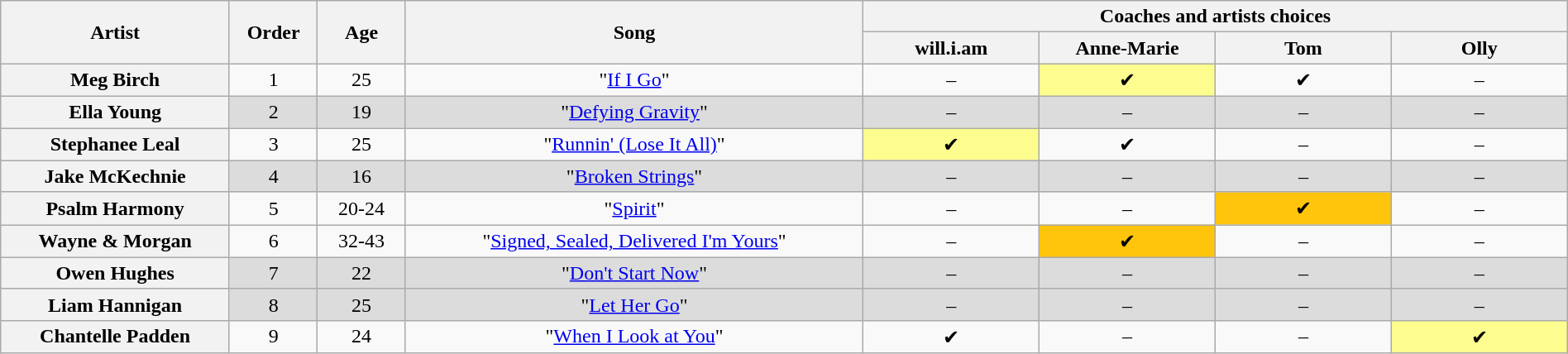<table class="wikitable" style="text-align:center; width:100%">
<tr>
<th scope="col" rowspan="2" style="width:13%">Artist</th>
<th scope="col" rowspan="2" style="width:05%">Order</th>
<th scope="col" rowspan="2" style="width:05%">Age</th>
<th scope="col" rowspan="2" style="width:26%">Song</th>
<th scope="row" colspan="4" style="width:40%">Coaches and artists choices</th>
</tr>
<tr>
<th style="width:10%">will.i.am</th>
<th style="width:10%">Anne-Marie</th>
<th style="width:10%">Tom</th>
<th style="width:10%">Olly</th>
</tr>
<tr>
<th scope="row">Meg Birch</th>
<td>1</td>
<td>25</td>
<td>"<a href='#'>If I Go</a>"</td>
<td>–</td>
<td style="background:#fdfc8f">✔</td>
<td>✔</td>
<td>–</td>
</tr>
<tr style="background:#DCDCDC">
<th scope="row">Ella Young</th>
<td>2</td>
<td>19</td>
<td>"<a href='#'>Defying Gravity</a>"</td>
<td>–</td>
<td>–</td>
<td>–</td>
<td>–</td>
</tr>
<tr>
<th scope="row">Stephanee Leal</th>
<td>3</td>
<td>25</td>
<td>"<a href='#'>Runnin' (Lose It All)</a>"</td>
<td style="background:#fdfc8f">✔</td>
<td>✔</td>
<td>–</td>
<td>–</td>
</tr>
<tr style="background:#DCDCDC">
<th scope="row">Jake McKechnie</th>
<td>4</td>
<td>16</td>
<td>"<a href='#'>Broken Strings</a>"</td>
<td>–</td>
<td>–</td>
<td>–</td>
<td>–</td>
</tr>
<tr>
<th scope="row">Psalm Harmony</th>
<td>5</td>
<td>20-24</td>
<td>"<a href='#'>Spirit</a>"</td>
<td>–</td>
<td>–</td>
<td style="background:#ffc40c">✔</td>
<td>–</td>
</tr>
<tr>
<th scope="row">Wayne & Morgan</th>
<td>6</td>
<td>32-43</td>
<td>"<a href='#'>Signed, Sealed, Delivered I'm Yours</a>"</td>
<td>–</td>
<td style="background:#ffc40c">✔</td>
<td>–</td>
<td>–</td>
</tr>
<tr style="background:#DCDCDC">
<th scope="row">Owen Hughes</th>
<td>7</td>
<td>22</td>
<td>"<a href='#'>Don't Start Now</a>"</td>
<td>–</td>
<td>–</td>
<td>–</td>
<td>–</td>
</tr>
<tr style="background:#DCDCDC">
<th scope="row">Liam Hannigan</th>
<td>8</td>
<td>25</td>
<td>"<a href='#'>Let Her Go</a>"</td>
<td>–</td>
<td>–</td>
<td>–</td>
<td>–</td>
</tr>
<tr>
<th scope="row">Chantelle Padden</th>
<td>9</td>
<td>24</td>
<td>"<a href='#'>When I Look at You</a>"</td>
<td>✔</td>
<td>–</td>
<td>–</td>
<td style="background:#fdfc8f">✔</td>
</tr>
</table>
